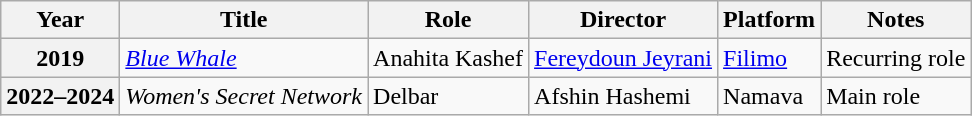<table class="wikitable plainrowheaders sortable"  style=font-size:100%>
<tr>
<th scope="col">Year</th>
<th scope="col">Title</th>
<th scope="col">Role</th>
<th scope="col">Director</th>
<th scope="col" class="unsortable">Platform</th>
<th>Notes</th>
</tr>
<tr>
<th scope=row>2019</th>
<td><em><a href='#'>Blue Whale</a></em></td>
<td>Anahita Kashef</td>
<td><a href='#'>Fereydoun Jeyrani</a></td>
<td><a href='#'>Filimo</a></td>
<td>Recurring role</td>
</tr>
<tr>
<th scope=row>2022–2024</th>
<td><em>Women's Secret Network</em></td>
<td>Delbar</td>
<td>Afshin Hashemi</td>
<td>Namava</td>
<td>Main role</td>
</tr>
</table>
